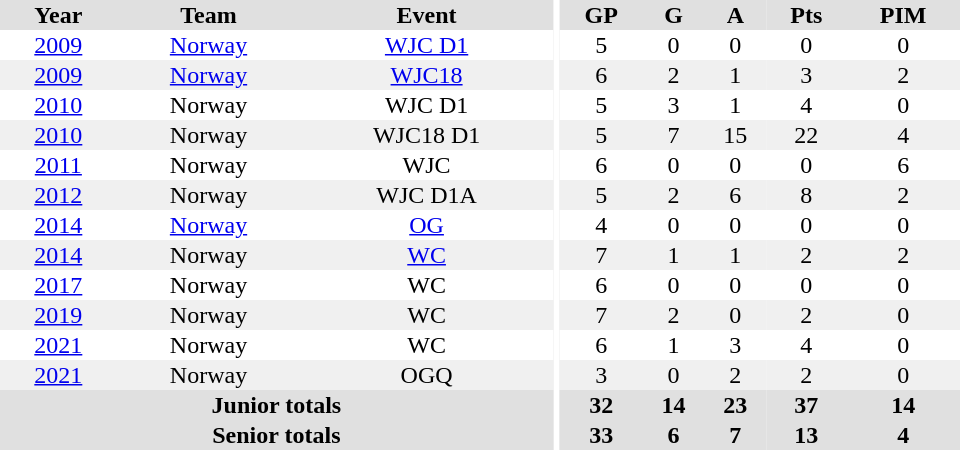<table border="0" cellpadding="1" cellspacing="0" ID="Table3" style="text-align:center; width:40em">
<tr ALIGN="center" bgcolor="#e0e0e0">
<th>Year</th>
<th>Team</th>
<th>Event</th>
<th rowspan="99" bgcolor="#ffffff"></th>
<th>GP</th>
<th>G</th>
<th>A</th>
<th>Pts</th>
<th>PIM</th>
</tr>
<tr>
<td><a href='#'>2009</a></td>
<td><a href='#'>Norway</a></td>
<td><a href='#'>WJC D1</a></td>
<td>5</td>
<td>0</td>
<td>0</td>
<td>0</td>
<td>0</td>
</tr>
<tr bgcolor="#f0f0f0">
<td><a href='#'>2009</a></td>
<td><a href='#'>Norway</a></td>
<td><a href='#'>WJC18</a></td>
<td>6</td>
<td>2</td>
<td>1</td>
<td>3</td>
<td>2</td>
</tr>
<tr>
<td><a href='#'>2010</a></td>
<td>Norway</td>
<td>WJC D1</td>
<td>5</td>
<td>3</td>
<td>1</td>
<td>4</td>
<td>0</td>
</tr>
<tr bgcolor="#f0f0f0">
<td><a href='#'>2010</a></td>
<td>Norway</td>
<td>WJC18 D1</td>
<td>5</td>
<td>7</td>
<td>15</td>
<td>22</td>
<td>4</td>
</tr>
<tr>
<td><a href='#'>2011</a></td>
<td>Norway</td>
<td>WJC</td>
<td>6</td>
<td>0</td>
<td>0</td>
<td>0</td>
<td>6</td>
</tr>
<tr bgcolor="#f0f0f0">
<td><a href='#'>2012</a></td>
<td>Norway</td>
<td>WJC D1A</td>
<td>5</td>
<td>2</td>
<td>6</td>
<td>8</td>
<td>2</td>
</tr>
<tr>
<td><a href='#'>2014</a></td>
<td><a href='#'>Norway</a></td>
<td><a href='#'>OG</a></td>
<td>4</td>
<td>0</td>
<td>0</td>
<td>0</td>
<td>0</td>
</tr>
<tr bgcolor="#f0f0f0">
<td><a href='#'>2014</a></td>
<td>Norway</td>
<td><a href='#'>WC</a></td>
<td>7</td>
<td>1</td>
<td>1</td>
<td>2</td>
<td>2</td>
</tr>
<tr>
<td><a href='#'>2017</a></td>
<td>Norway</td>
<td>WC</td>
<td>6</td>
<td>0</td>
<td>0</td>
<td>0</td>
<td>0</td>
</tr>
<tr bgcolor="#f0f0f0">
<td><a href='#'>2019</a></td>
<td>Norway</td>
<td>WC</td>
<td>7</td>
<td>2</td>
<td>0</td>
<td>2</td>
<td>0</td>
</tr>
<tr>
<td><a href='#'>2021</a></td>
<td>Norway</td>
<td>WC</td>
<td>6</td>
<td>1</td>
<td>3</td>
<td>4</td>
<td>0</td>
</tr>
<tr bgcolor="#f0f0f0">
<td><a href='#'>2021</a></td>
<td>Norway</td>
<td>OGQ</td>
<td>3</td>
<td>0</td>
<td>2</td>
<td>2</td>
<td>0</td>
</tr>
<tr bgcolor="#e0e0e0">
<th colspan=3>Junior totals</th>
<th>32</th>
<th>14</th>
<th>23</th>
<th>37</th>
<th>14</th>
</tr>
<tr bgcolor="#e0e0e0">
<th colspan=3>Senior totals</th>
<th>33</th>
<th>6</th>
<th>7</th>
<th>13</th>
<th>4</th>
</tr>
</table>
